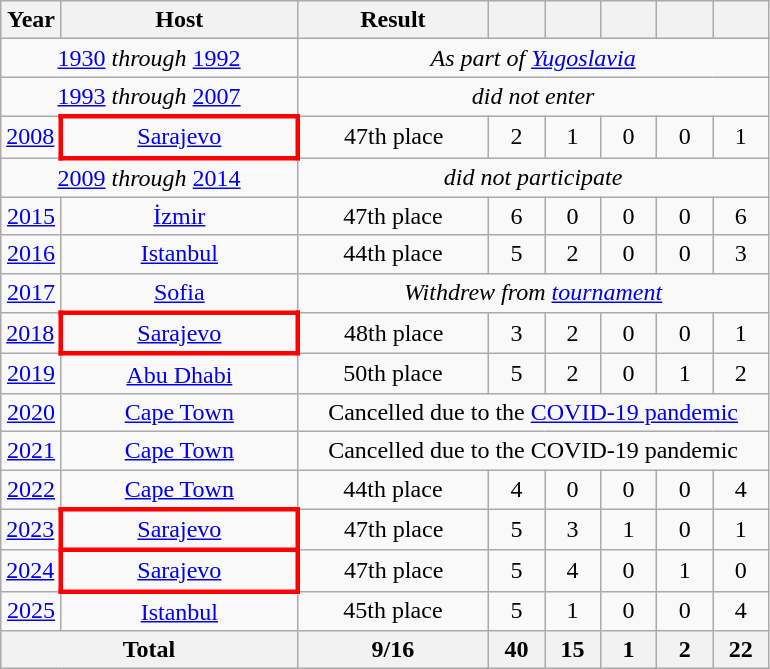<table class="wikitable" style="text-align:center">
<tr>
<th width=30>Year</th>
<th width=150>Host</th>
<th width=120>Result</th>
<th width=30></th>
<th width=30></th>
<th width=30></th>
<th width=30></th>
<th width=30></th>
</tr>
<tr>
<td colspan=2><a href='#'>1930</a> <em>through</em> <a href='#'>1992</a></td>
<td colspan=6><em>As part of  <a href='#'>Yugoslavia</a></em></td>
</tr>
<tr>
<td colspan=2><a href='#'>1993</a> <em>through</em> <a href='#'>2007</a></td>
<td colspan=6><em>did not enter</em></td>
</tr>
<tr>
<td><a href='#'>2008</a></td>
<td style="border: 3px solid red"> <a href='#'>Sarajevo</a></td>
<td>47th place<br></td>
<td>2</td>
<td>1</td>
<td>0</td>
<td>0</td>
<td>1</td>
</tr>
<tr>
<td colspan=2><a href='#'>2009</a> <em>through</em> <a href='#'>2014</a></td>
<td colspan=6><em>did not participate</em></td>
</tr>
<tr>
<td><a href='#'>2015</a></td>
<td> <a href='#'>İzmir</a></td>
<td>47th place<br></td>
<td>6</td>
<td>0</td>
<td>0</td>
<td>0</td>
<td>6</td>
</tr>
<tr>
<td><a href='#'>2016</a></td>
<td> <a href='#'>Istanbul</a></td>
<td>44th place<br></td>
<td>5</td>
<td>2</td>
<td>0</td>
<td>0</td>
<td>3</td>
</tr>
<tr>
<td><a href='#'>2017</a></td>
<td> <a href='#'>Sofia</a></td>
<td colspan=6><em>Withdrew from <a href='#'>tournament</a></em><br></td>
</tr>
<tr>
<td><a href='#'>2018</a></td>
<td style="border: 3px solid red"> <a href='#'>Sarajevo</a></td>
<td>48th place<br></td>
<td>3</td>
<td>2</td>
<td>0</td>
<td>0</td>
<td>1</td>
</tr>
<tr>
<td><a href='#'>2019</a></td>
<td> <a href='#'>Abu Dhabi</a></td>
<td>50th place<br></td>
<td>5</td>
<td>2</td>
<td>0</td>
<td>1</td>
<td>2</td>
</tr>
<tr>
<td><a href='#'>2020</a></td>
<td> <a href='#'>Cape Town</a></td>
<td colspan=6 align=center>Cancelled due to the <a href='#'>COVID-19 pandemic</a></td>
</tr>
<tr>
<td><a href='#'>2021</a></td>
<td> <a href='#'>Cape Town</a></td>
<td colspan=6 align=center>Cancelled due to the COVID-19 pandemic</td>
</tr>
<tr>
<td><a href='#'>2022</a></td>
<td> <a href='#'>Cape Town</a></td>
<td>44th place<br></td>
<td>4</td>
<td>0</td>
<td>0</td>
<td>0</td>
<td>4</td>
</tr>
<tr>
<td><a href='#'>2023</a></td>
<td style="border: 3px solid red"> <a href='#'>Sarajevo</a></td>
<td>47th place<br></td>
<td>5</td>
<td>3</td>
<td>1</td>
<td>0</td>
<td>1</td>
</tr>
<tr>
<td><a href='#'>2024</a></td>
<td style="border: 3px solid red"> <a href='#'>Sarajevo</a></td>
<td>47th place<br></td>
<td>5</td>
<td>4</td>
<td>0</td>
<td>1</td>
<td>0</td>
</tr>
<tr>
<td><a href='#'>2025</a></td>
<td> <a href='#'>Istanbul</a></td>
<td>45th place<br></td>
<td>5</td>
<td>1</td>
<td>0</td>
<td>0</td>
<td>4</td>
</tr>
<tr>
<th colspan=2>Total</th>
<th>9/16</th>
<th>40</th>
<th>15</th>
<th>1</th>
<th>2</th>
<th>22</th>
</tr>
</table>
